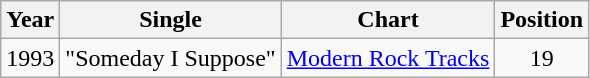<table class="wikitable">
<tr>
<th>Year</th>
<th>Single</th>
<th>Chart</th>
<th>Position</th>
</tr>
<tr>
<td rowspan="7">1993</td>
<td align="center" rowspan="1">"Someday I Suppose"</td>
<td align="center"><a href='#'>Modern Rock Tracks</a></td>
<td style="text-align:center;">19</td>
</tr>
</table>
